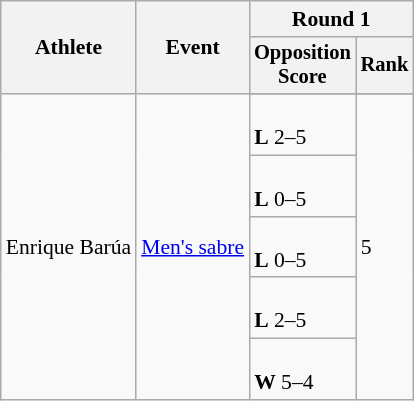<table class="wikitable" style="text-align:left; font-size:90%">
<tr>
<th rowspan=2>Athlete</th>
<th rowspan=2>Event</th>
<th colspan=2>Round 1</th>
</tr>
<tr style="font-size:95%">
<th>Opposition <br> Score</th>
<th>Rank</th>
</tr>
<tr align=center>
<td align=left rowspan=6>Enrique Barúa</td>
<td rowspan=6><a href='#'>Men's sabre</a></td>
</tr>
<tr>
<td><br><strong>L</strong> 2–5</td>
<td rowspan=6>5</td>
</tr>
<tr>
<td><br><strong>L</strong> 0–5</td>
</tr>
<tr>
<td><br><strong>L</strong> 0–5</td>
</tr>
<tr>
<td><br><strong>L</strong> 2–5</td>
</tr>
<tr>
<td><br><strong>W</strong> 5–4</td>
</tr>
</table>
